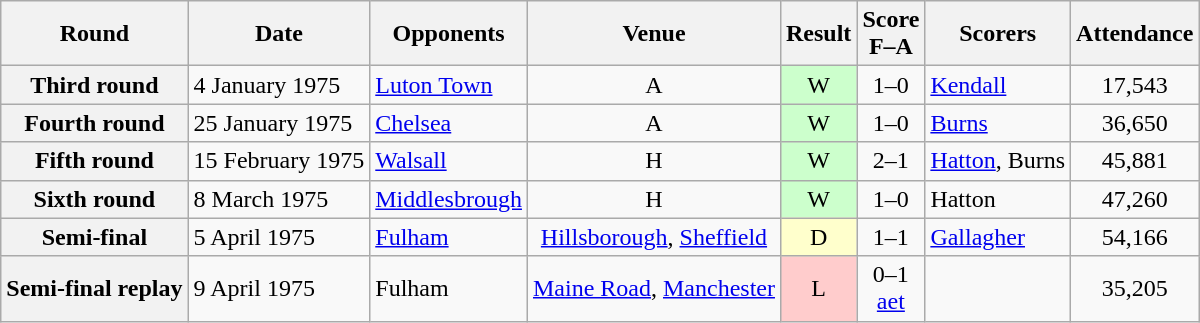<table class="wikitable plainrowheaders" style="text-align:center">
<tr>
<th scope="col">Round</th>
<th scope="col">Date</th>
<th scope="col">Opponents</th>
<th scope="col">Venue</th>
<th scope="col">Result</th>
<th scope="col">Score<br>F–A</th>
<th scope="col">Scorers</th>
<th scope="col">Attendance</th>
</tr>
<tr>
<th scope="row">Third round</th>
<td align="left">4 January 1975</td>
<td align="left"><a href='#'>Luton Town</a></td>
<td>A</td>
<td style=background:#cfc>W</td>
<td>1–0</td>
<td align="left"><a href='#'>Kendall</a></td>
<td>17,543</td>
</tr>
<tr>
<th scope="row">Fourth round</th>
<td align="left">25 January 1975</td>
<td align="left"><a href='#'>Chelsea</a></td>
<td>A</td>
<td style=background:#cfc>W</td>
<td>1–0</td>
<td align="left"><a href='#'>Burns</a></td>
<td>36,650</td>
</tr>
<tr>
<th scope="row">Fifth round</th>
<td align="left">15 February 1975</td>
<td align="left"><a href='#'>Walsall</a></td>
<td>H</td>
<td style=background:#cfc>W</td>
<td>2–1</td>
<td align="left"><a href='#'>Hatton</a>, Burns</td>
<td>45,881</td>
</tr>
<tr>
<th scope="row">Sixth round</th>
<td align="left">8 March 1975</td>
<td align="left"><a href='#'>Middlesbrough</a></td>
<td>H</td>
<td style=background:#cfc>W</td>
<td>1–0</td>
<td align="left">Hatton</td>
<td>47,260</td>
</tr>
<tr>
<th scope="row">Semi-final</th>
<td align="left">5 April 1975</td>
<td align="left"><a href='#'>Fulham</a></td>
<td><a href='#'>Hillsborough</a>, <a href='#'>Sheffield</a></td>
<td style=background:#ffc>D</td>
<td>1–1</td>
<td align="left"><a href='#'>Gallagher</a></td>
<td>54,166</td>
</tr>
<tr>
<th scope="row">Semi-final replay</th>
<td align="left">9 April 1975</td>
<td align="left">Fulham</td>
<td><a href='#'>Maine Road</a>, <a href='#'>Manchester</a></td>
<td style=background:#fcc>L</td>
<td>0–1<br><a href='#'>aet</a></td>
<td></td>
<td>35,205</td>
</tr>
</table>
